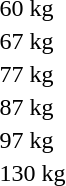<table>
<tr>
<td>60 kg</td>
<td></td>
<td></td>
<td></td>
</tr>
<tr>
<td>67 kg</td>
<td></td>
<td></td>
<td></td>
</tr>
<tr>
<td>77 kg</td>
<td></td>
<td></td>
<td></td>
</tr>
<tr>
<td rowspan=2>87 kg</td>
<td rowspan=2></td>
<td rowspan=2></td>
<td></td>
</tr>
<tr>
<td></td>
</tr>
<tr>
<td>97 kg</td>
<td></td>
<td></td>
<td></td>
</tr>
<tr>
<td>130 kg</td>
<td></td>
<td></td>
<td></td>
</tr>
</table>
